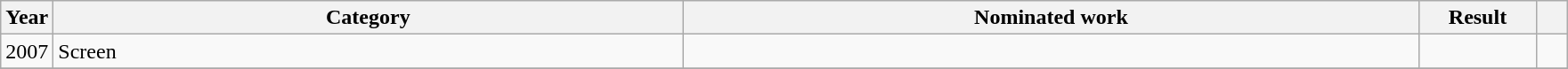<table class=wikitable>
<tr>
<th scope="col" style="width:1em;">Year</th>
<th scope="col" style="width:29em;">Category</th>
<th scope="col" style="width:34em;">Nominated work</th>
<th scope="col" style="width:5em;">Result</th>
<th scope="col" style="width:1em;"></th>
</tr>
<tr>
<td>2007</td>
<td>Screen</td>
<td></td>
<td></td>
<td></td>
</tr>
<tr>
</tr>
</table>
